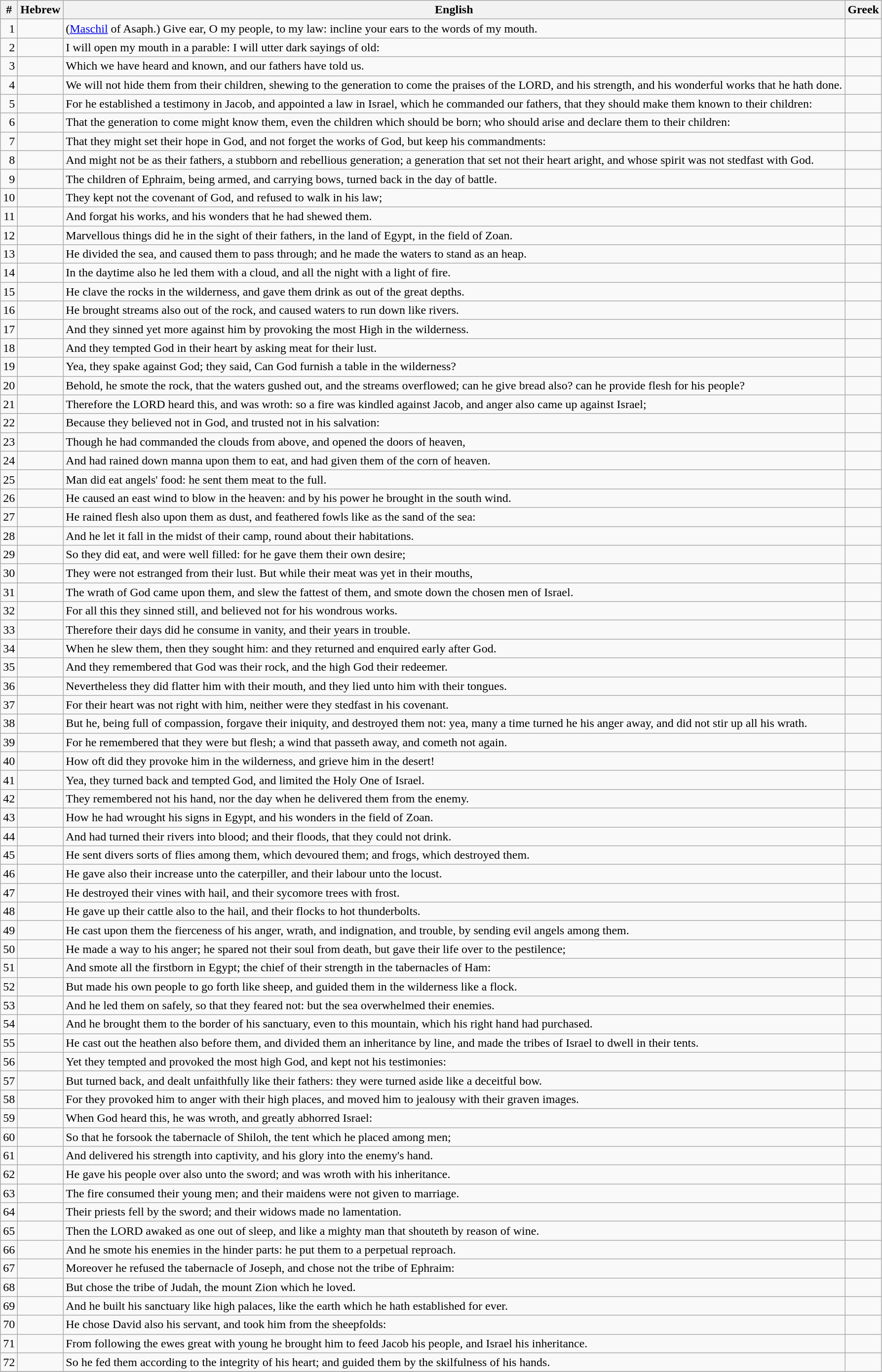<table class=wikitable>
<tr>
<th>#</th>
<th>Hebrew</th>
<th>English</th>
<th>Greek</th>
</tr>
<tr>
<td style="text-align:right">1</td>
<td style="text-align:right"></td>
<td>(<a href='#'>Maschil</a> of Asaph.) Give ear, O my people, to my law: incline your ears to the words of my mouth.</td>
<td></td>
</tr>
<tr>
<td style="text-align:right">2</td>
<td style="text-align:right"></td>
<td>I will open my mouth in a parable: I will utter dark sayings of old:</td>
<td></td>
</tr>
<tr>
<td style="text-align:right">3</td>
<td style="text-align:right"></td>
<td>Which we have heard and known, and our fathers have told us.</td>
<td></td>
</tr>
<tr>
<td style="text-align:right">4</td>
<td style="text-align:right"></td>
<td>We will not hide them from their children, shewing to the generation to come the praises of the LORD, and his strength, and his wonderful works that he hath done.</td>
<td></td>
</tr>
<tr>
<td style="text-align:right">5</td>
<td style="text-align:right"></td>
<td>For he established a testimony in Jacob, and appointed a law in Israel, which he commanded our fathers, that they should make them known to their children:</td>
<td></td>
</tr>
<tr>
<td style="text-align:right">6</td>
<td style="text-align:right"></td>
<td>That the generation to come might know them, even the children which should be born; who should arise and declare them to their children:</td>
<td></td>
</tr>
<tr>
<td style="text-align:right">7</td>
<td style="text-align:right"></td>
<td>That they might set their hope in God, and not forget the works of God, but keep his commandments:</td>
<td></td>
</tr>
<tr>
<td style="text-align:right">8</td>
<td style="text-align:right"></td>
<td>And might not be as their fathers, a stubborn and rebellious generation; a generation that set not their heart aright, and whose spirit was not stedfast with God.</td>
<td></td>
</tr>
<tr>
<td style="text-align:right">9</td>
<td style="text-align:right"></td>
<td>The children of Ephraim, being armed, and carrying bows, turned back in the day of battle.</td>
<td></td>
</tr>
<tr>
<td style="text-align:right">10</td>
<td style="text-align:right"></td>
<td>They kept not the covenant of God, and refused to walk in his law;</td>
<td></td>
</tr>
<tr>
<td style="text-align:right">11</td>
<td style="text-align:right"></td>
<td>And forgat his works, and his wonders that he had shewed them.</td>
<td></td>
</tr>
<tr>
<td style="text-align:right">12</td>
<td style="text-align:right"></td>
<td>Marvellous things did he in the sight of their fathers, in the land of Egypt, in the field of Zoan.</td>
<td></td>
</tr>
<tr>
<td style="text-align:right">13</td>
<td style="text-align:right"></td>
<td>He divided the sea, and caused them to pass through; and he made the waters to stand as an heap.</td>
<td></td>
</tr>
<tr>
<td style="text-align:right">14</td>
<td style="text-align:right"></td>
<td>In the daytime also he led them with a cloud, and all the night with a light of fire.</td>
<td></td>
</tr>
<tr>
<td style="text-align:right">15</td>
<td style="text-align:right"></td>
<td>He clave the rocks in the wilderness, and gave them drink as out of the great depths.</td>
<td></td>
</tr>
<tr>
<td style="text-align:right">16</td>
<td style="text-align:right"></td>
<td>He brought streams also out of the rock, and caused waters to run down like rivers.</td>
<td></td>
</tr>
<tr>
<td style="text-align:right">17</td>
<td style="text-align:right"></td>
<td>And they sinned yet more against him by provoking the most High in the wilderness.</td>
<td></td>
</tr>
<tr>
<td style="text-align:right">18</td>
<td style="text-align:right"></td>
<td>And they tempted God in their heart by asking meat for their lust.</td>
<td></td>
</tr>
<tr>
<td style="text-align:right">19</td>
<td style="text-align:right"></td>
<td>Yea, they spake against God; they said, Can God furnish a table in the wilderness?</td>
<td></td>
</tr>
<tr>
<td style="text-align:right">20</td>
<td style="text-align:right"></td>
<td>Behold, he smote the rock, that the waters gushed out, and the streams overflowed; can he give bread also? can he provide flesh for his people?</td>
<td></td>
</tr>
<tr>
<td style="text-align:right">21</td>
<td style="text-align:right"></td>
<td>Therefore the LORD heard this, and was wroth: so a fire was kindled against Jacob, and anger also came up against Israel;</td>
<td></td>
</tr>
<tr>
<td style="text-align:right">22</td>
<td style="text-align:right"></td>
<td>Because they believed not in God, and trusted not in his salvation:</td>
<td></td>
</tr>
<tr>
<td style="text-align:right">23</td>
<td style="text-align:right"></td>
<td>Though he had commanded the clouds from above, and opened the doors of heaven,</td>
<td></td>
</tr>
<tr>
<td style="text-align:right">24</td>
<td style="text-align:right"></td>
<td>And had rained down manna upon them to eat, and had given them of the corn of heaven.</td>
<td></td>
</tr>
<tr>
<td style="text-align:right">25</td>
<td style="text-align:right"></td>
<td>Man did eat angels' food: he sent them meat to the full.</td>
<td></td>
</tr>
<tr>
<td style="text-align:right">26</td>
<td style="text-align:right"></td>
<td>He caused an east wind to blow in the heaven: and by his power he brought in the south wind.</td>
<td></td>
</tr>
<tr>
<td style="text-align:right">27</td>
<td style="text-align:right"></td>
<td>He rained flesh also upon them as dust, and feathered fowls like as the sand of the sea:</td>
<td></td>
</tr>
<tr>
<td style="text-align:right">28</td>
<td style="text-align:right"></td>
<td>And he let it fall in the midst of their camp, round about their habitations.</td>
<td></td>
</tr>
<tr>
<td style="text-align:right">29</td>
<td style="text-align:right"></td>
<td>So they did eat, and were well filled: for he gave them their own desire;</td>
<td></td>
</tr>
<tr>
<td style="text-align:right">30</td>
<td style="text-align:right"></td>
<td>They were not estranged from their lust. But while their meat was yet in their mouths,</td>
<td></td>
</tr>
<tr>
<td style="text-align:right">31</td>
<td style="text-align:right"></td>
<td>The wrath of God came upon them, and slew the fattest of them, and smote down the chosen men of Israel.</td>
<td></td>
</tr>
<tr>
<td style="text-align:right">32</td>
<td style="text-align:right"></td>
<td>For all this they sinned still, and believed not for his wondrous works.</td>
<td></td>
</tr>
<tr>
<td style="text-align:right">33</td>
<td style="text-align:right"></td>
<td>Therefore their days did he consume in vanity, and their years in trouble.</td>
<td></td>
</tr>
<tr>
<td style="text-align:right">34</td>
<td style="text-align:right"></td>
<td>When he slew them, then they sought him: and they returned and enquired early after God.</td>
<td></td>
</tr>
<tr>
<td style="text-align:right">35</td>
<td style="text-align:right"></td>
<td>And they remembered that God was their rock, and the high God their redeemer.</td>
<td></td>
</tr>
<tr>
<td style="text-align:right">36</td>
<td style="text-align:right"></td>
<td>Nevertheless they did flatter him with their mouth, and they lied unto him with their tongues.</td>
<td></td>
</tr>
<tr>
<td style="text-align:right">37</td>
<td style="text-align:right"></td>
<td>For their heart was not right with him, neither were they stedfast in his covenant.</td>
<td></td>
</tr>
<tr>
<td style="text-align:right">38</td>
<td style="text-align:right"></td>
<td>But he, being full of compassion, forgave their iniquity, and destroyed them not: yea, many a time turned he his anger away, and did not stir up all his wrath.</td>
<td></td>
</tr>
<tr>
<td style="text-align:right">39</td>
<td style="text-align:right"></td>
<td>For he remembered that they were but flesh; a wind that passeth away, and cometh not again.</td>
<td></td>
</tr>
<tr>
<td style="text-align:right">40</td>
<td style="text-align:right"></td>
<td>How oft did they provoke him in the wilderness, and grieve him in the desert!</td>
<td></td>
</tr>
<tr>
<td style="text-align:right">41</td>
<td style="text-align:right"></td>
<td>Yea, they turned back and tempted God, and limited the Holy One of Israel.</td>
<td></td>
</tr>
<tr>
<td style="text-align:right">42</td>
<td style="text-align:right"></td>
<td>They remembered not his hand, nor the day when he delivered them from the enemy.</td>
<td></td>
</tr>
<tr>
<td style="text-align:right">43</td>
<td style="text-align:right"></td>
<td>How he had wrought his signs in Egypt, and his wonders in the field of Zoan.</td>
<td></td>
</tr>
<tr>
<td style="text-align:right">44</td>
<td style="text-align:right"></td>
<td>And had turned their rivers into blood; and their floods, that they could not drink.</td>
<td></td>
</tr>
<tr>
<td style="text-align:right">45</td>
<td style="text-align:right"></td>
<td>He sent divers sorts of flies among them, which devoured them; and frogs, which destroyed them.</td>
<td></td>
</tr>
<tr>
<td style="text-align:right">46</td>
<td style="text-align:right"></td>
<td>He gave also their increase unto the caterpiller, and their labour unto the locust.</td>
<td></td>
</tr>
<tr>
<td style="text-align:right">47</td>
<td style="text-align:right"></td>
<td>He destroyed their vines with hail, and their sycomore trees with frost.</td>
<td></td>
</tr>
<tr>
<td style="text-align:right">48</td>
<td style="text-align:right"></td>
<td>He gave up their cattle also to the hail, and their flocks to hot thunderbolts.</td>
<td></td>
</tr>
<tr>
<td style="text-align:right">49</td>
<td style="text-align:right"></td>
<td>He cast upon them the fierceness of his anger, wrath, and indignation, and trouble, by sending evil angels among them.</td>
<td></td>
</tr>
<tr>
<td style="text-align:right">50</td>
<td style="text-align:right"></td>
<td>He made a way to his anger; he spared not their soul from death, but gave their life over to the pestilence;</td>
<td></td>
</tr>
<tr>
<td style="text-align:right">51</td>
<td style="text-align:right"></td>
<td>And smote all the firstborn in Egypt; the chief of their strength in the tabernacles of Ham:</td>
<td></td>
</tr>
<tr>
<td style="text-align:right">52</td>
<td style="text-align:right"></td>
<td>But made his own people to go forth like sheep, and guided them in the wilderness like a flock.</td>
<td></td>
</tr>
<tr>
<td style="text-align:right">53</td>
<td style="text-align:right"></td>
<td>And he led them on safely, so that they feared not: but the sea overwhelmed their enemies.</td>
<td></td>
</tr>
<tr>
<td style="text-align:right">54</td>
<td style="text-align:right"></td>
<td>And he brought them to the border of his sanctuary, even to this mountain, which his right hand had purchased.</td>
<td></td>
</tr>
<tr>
<td style="text-align:right">55</td>
<td style="text-align:right"></td>
<td>He cast out the heathen also before them, and divided them an inheritance by line, and made the tribes of Israel to dwell in their tents.</td>
<td></td>
</tr>
<tr>
<td style="text-align:right">56</td>
<td style="text-align:right"></td>
<td>Yet they tempted and provoked the most high God, and kept not his testimonies:</td>
<td></td>
</tr>
<tr>
<td style="text-align:right">57</td>
<td style="text-align:right"></td>
<td>But turned back, and dealt unfaithfully like their fathers: they were turned aside like a deceitful bow.</td>
<td></td>
</tr>
<tr>
<td style="text-align:right">58</td>
<td style="text-align:right"></td>
<td>For they provoked him to anger with their high places, and moved him to jealousy with their graven images.</td>
<td></td>
</tr>
<tr>
<td style="text-align:right">59</td>
<td style="text-align:right"></td>
<td>When God heard this, he was wroth, and greatly abhorred Israel:</td>
<td></td>
</tr>
<tr>
<td style="text-align:right">60</td>
<td style="text-align:right"></td>
<td>So that he forsook the tabernacle of Shiloh, the tent which he placed among men;</td>
<td></td>
</tr>
<tr>
<td style="text-align:right">61</td>
<td style="text-align:right"></td>
<td>And delivered his strength into captivity, and his glory into the enemy's hand.</td>
<td></td>
</tr>
<tr>
<td style="text-align:right">62</td>
<td style="text-align:right"></td>
<td>He gave his people over also unto the sword; and was wroth with his inheritance.</td>
<td></td>
</tr>
<tr>
<td style="text-align:right">63</td>
<td style="text-align:right"></td>
<td>The fire consumed their young men; and their maidens were not given to marriage.</td>
<td></td>
</tr>
<tr>
<td style="text-align:right">64</td>
<td style="text-align:right"></td>
<td>Their priests fell by the sword; and their widows made no lamentation.</td>
<td></td>
</tr>
<tr>
<td style="text-align:right">65</td>
<td style="text-align:right"></td>
<td>Then the LORD awaked as one out of sleep, and like a mighty man that shouteth by reason of wine.</td>
<td></td>
</tr>
<tr>
<td style="text-align:right">66</td>
<td style="text-align:right"></td>
<td>And he smote his enemies in the hinder parts: he put them to a perpetual reproach.</td>
<td></td>
</tr>
<tr>
<td style="text-align:right">67</td>
<td style="text-align:right"></td>
<td>Moreover he refused the tabernacle of Joseph, and chose not the tribe of Ephraim:</td>
<td></td>
</tr>
<tr>
<td style="text-align:right">68</td>
<td style="text-align:right"></td>
<td>But chose the tribe of Judah, the mount Zion which he loved.</td>
<td></td>
</tr>
<tr>
<td style="text-align:right">69</td>
<td style="text-align:right"></td>
<td>And he built his sanctuary like high palaces, like the earth which he hath established for ever.</td>
<td></td>
</tr>
<tr>
<td style="text-align:right">70</td>
<td style="text-align:right"></td>
<td>He chose David also his servant, and took him from the sheepfolds:</td>
<td></td>
</tr>
<tr>
<td style="text-align:right">71</td>
<td style="text-align:right"></td>
<td>From following the ewes great with young he brought him to feed Jacob his people, and Israel his inheritance.</td>
<td></td>
</tr>
<tr>
<td style="text-align:right">72</td>
<td style="text-align:right"></td>
<td>So he fed them according to the integrity of his heart; and guided them by the skilfulness of his hands.</td>
<td></td>
</tr>
<tr>
</tr>
</table>
